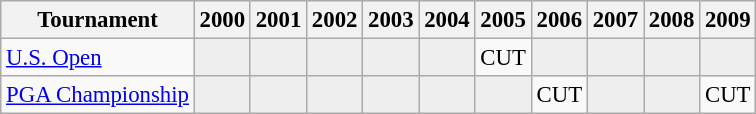<table class="wikitable" style="font-size:95%;text-align:center;">
<tr>
<th>Tournament</th>
<th>2000</th>
<th>2001</th>
<th>2002</th>
<th>2003</th>
<th>2004</th>
<th>2005</th>
<th>2006</th>
<th>2007</th>
<th>2008</th>
<th>2009</th>
</tr>
<tr>
<td align=left><a href='#'>U.S. Open</a></td>
<td style="background:#eeeeee;"></td>
<td style="background:#eeeeee;"></td>
<td style="background:#eeeeee;"></td>
<td style="background:#eeeeee;"></td>
<td style="background:#eeeeee;"></td>
<td>CUT</td>
<td style="background:#eeeeee;"></td>
<td style="background:#eeeeee;"></td>
<td style="background:#eeeeee;"></td>
<td style="background:#eeeeee;"></td>
</tr>
<tr>
<td align=left><a href='#'>PGA Championship</a></td>
<td style="background:#eeeeee;"></td>
<td style="background:#eeeeee;"></td>
<td style="background:#eeeeee;"></td>
<td style="background:#eeeeee;"></td>
<td style="background:#eeeeee;"></td>
<td style="background:#eeeeee;"></td>
<td>CUT</td>
<td style="background:#eeeeee;"></td>
<td style="background:#eeeeee;"></td>
<td>CUT</td>
</tr>
</table>
